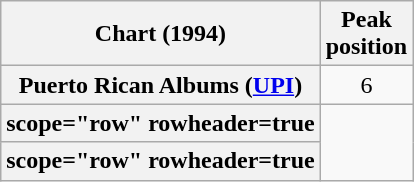<table class="wikitable sortable plainrowheaders">
<tr>
<th>Chart (1994)</th>
<th>Peak<br>position</th>
</tr>
<tr>
<th scope="row">Puerto Rican Albums (<a href='#'>UPI</a>)</th>
<td align="center">6</td>
</tr>
<tr>
<th>scope="row" rowheader=true</th>
</tr>
<tr>
<th>scope="row" rowheader=true</th>
</tr>
</table>
